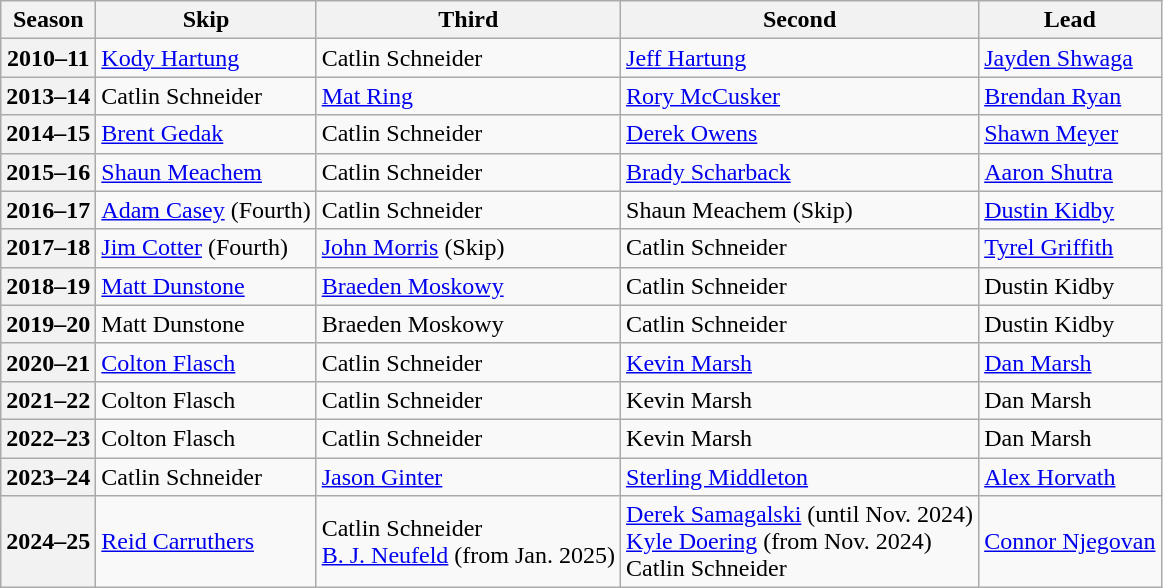<table class="wikitable">
<tr>
<th scope="col">Season</th>
<th scope="col">Skip</th>
<th scope="col">Third</th>
<th scope="col">Second</th>
<th scope="col">Lead</th>
</tr>
<tr>
<th scope="row">2010–11</th>
<td><a href='#'>Kody Hartung</a></td>
<td>Catlin Schneider</td>
<td><a href='#'>Jeff Hartung</a></td>
<td><a href='#'>Jayden Shwaga</a></td>
</tr>
<tr>
<th scope="row">2013–14</th>
<td>Catlin Schneider</td>
<td><a href='#'>Mat Ring</a></td>
<td><a href='#'>Rory McCusker</a></td>
<td><a href='#'>Brendan Ryan</a></td>
</tr>
<tr>
<th scope="row">2014–15</th>
<td><a href='#'>Brent Gedak</a></td>
<td>Catlin Schneider</td>
<td><a href='#'>Derek Owens</a></td>
<td><a href='#'>Shawn Meyer</a></td>
</tr>
<tr>
<th scope="row">2015–16</th>
<td><a href='#'>Shaun Meachem</a></td>
<td>Catlin Schneider</td>
<td><a href='#'>Brady Scharback</a></td>
<td><a href='#'>Aaron Shutra</a></td>
</tr>
<tr>
<th scope="row">2016–17</th>
<td><a href='#'>Adam Casey</a> (Fourth)</td>
<td>Catlin Schneider</td>
<td>Shaun Meachem (Skip)</td>
<td><a href='#'>Dustin Kidby</a></td>
</tr>
<tr>
<th scope="row">2017–18</th>
<td><a href='#'>Jim Cotter</a> (Fourth)</td>
<td><a href='#'>John Morris</a> (Skip)</td>
<td>Catlin Schneider</td>
<td><a href='#'>Tyrel Griffith</a></td>
</tr>
<tr>
<th scope="row">2018–19</th>
<td><a href='#'>Matt Dunstone</a></td>
<td><a href='#'>Braeden Moskowy</a></td>
<td>Catlin Schneider</td>
<td>Dustin Kidby</td>
</tr>
<tr>
<th scope="row">2019–20</th>
<td>Matt Dunstone</td>
<td>Braeden Moskowy</td>
<td>Catlin Schneider</td>
<td>Dustin Kidby</td>
</tr>
<tr>
<th scope="row">2020–21</th>
<td><a href='#'>Colton Flasch</a></td>
<td>Catlin Schneider</td>
<td><a href='#'>Kevin Marsh</a></td>
<td><a href='#'>Dan Marsh</a></td>
</tr>
<tr>
<th scope="row">2021–22</th>
<td>Colton Flasch</td>
<td>Catlin Schneider</td>
<td>Kevin Marsh</td>
<td>Dan Marsh</td>
</tr>
<tr>
<th scope="row">2022–23</th>
<td>Colton Flasch</td>
<td>Catlin Schneider</td>
<td>Kevin Marsh</td>
<td>Dan Marsh</td>
</tr>
<tr>
<th scope="row">2023–24</th>
<td>Catlin Schneider</td>
<td><a href='#'>Jason Ginter</a></td>
<td><a href='#'>Sterling Middleton</a></td>
<td><a href='#'>Alex Horvath</a></td>
</tr>
<tr>
<th scope="row">2024–25</th>
<td><a href='#'>Reid Carruthers</a></td>
<td>Catlin Schneider <br> <a href='#'>B. J. Neufeld</a> (from Jan. 2025)</td>
<td><a href='#'>Derek Samagalski</a> (until Nov. 2024) <br> <a href='#'>Kyle Doering</a> (from Nov. 2024) <br> Catlin Schneider</td>
<td><a href='#'>Connor Njegovan</a></td>
</tr>
</table>
